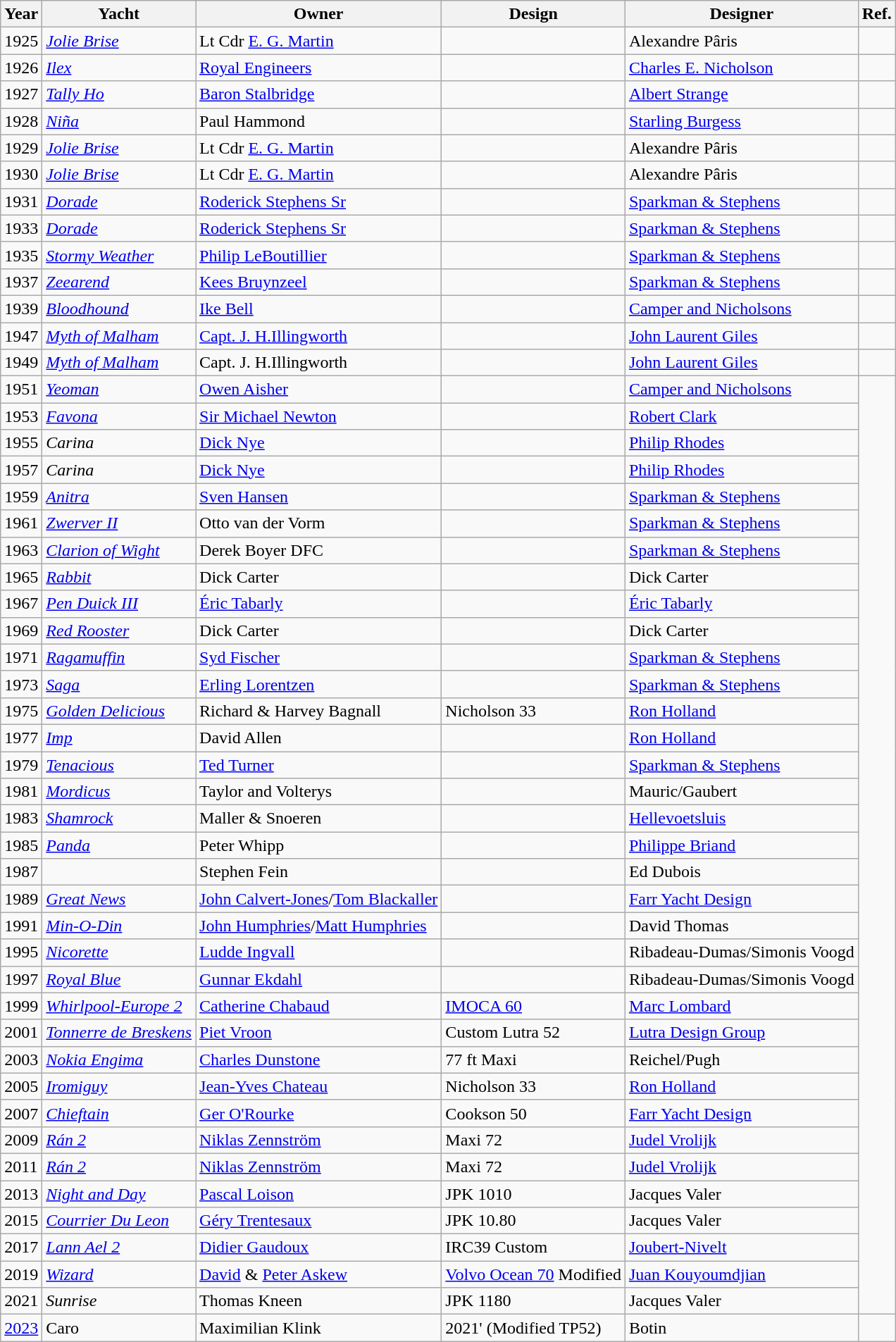<table class="wikitable sortable">
<tr>
<th>Year</th>
<th>Yacht</th>
<th>Owner</th>
<th>Design</th>
<th>Designer</th>
<th>Ref.</th>
</tr>
<tr>
<td>1925</td>
<td> <em><a href='#'>Jolie Brise</a></em></td>
<td>Lt Cdr <a href='#'>E. G. Martin</a></td>
<td></td>
<td>Alexandre Pâris</td>
<td></td>
</tr>
<tr>
<td>1926</td>
<td> <em><a href='#'>Ilex</a></em></td>
<td><a href='#'>Royal Engineers</a></td>
<td></td>
<td><a href='#'>Charles E. Nicholson</a></td>
<td></td>
</tr>
<tr>
<td>1927</td>
<td> <em><a href='#'>Tally Ho</a></em></td>
<td><a href='#'>Baron Stalbridge</a></td>
<td></td>
<td><a href='#'>Albert Strange</a></td>
<td></td>
</tr>
<tr>
<td>1928</td>
<td> <em><a href='#'>Niña</a></em></td>
<td>Paul Hammond</td>
<td></td>
<td><a href='#'>Starling Burgess</a></td>
<td></td>
</tr>
<tr>
<td>1929</td>
<td> <em><a href='#'>Jolie Brise</a></em></td>
<td>Lt Cdr <a href='#'>E. G. Martin</a></td>
<td></td>
<td>Alexandre Pâris</td>
<td></td>
</tr>
<tr>
<td>1930</td>
<td> <em><a href='#'>Jolie Brise</a></em></td>
<td>Lt Cdr <a href='#'>E. G. Martin</a></td>
<td></td>
<td>Alexandre Pâris</td>
<td></td>
</tr>
<tr>
<td>1931</td>
<td> <em><a href='#'>Dorade</a></em></td>
<td><a href='#'>Roderick Stephens Sr</a></td>
<td></td>
<td><a href='#'>Sparkman & Stephens</a></td>
<td></td>
</tr>
<tr>
<td>1933</td>
<td> <em><a href='#'>Dorade</a></em></td>
<td><a href='#'>Roderick Stephens Sr</a></td>
<td></td>
<td><a href='#'>Sparkman & Stephens</a></td>
<td></td>
</tr>
<tr>
<td>1935</td>
<td> <em><a href='#'>Stormy Weather</a></em></td>
<td><a href='#'>Philip LeBoutillier</a></td>
<td></td>
<td><a href='#'>Sparkman & Stephens</a></td>
<td></td>
</tr>
<tr>
<td>1937</td>
<td> <em><a href='#'>Zeearend</a></em></td>
<td><a href='#'>Kees Bruynzeel</a></td>
<td></td>
<td><a href='#'>Sparkman & Stephens</a></td>
<td></td>
</tr>
<tr>
<td>1939</td>
<td> <em><a href='#'>Bloodhound</a></em></td>
<td><a href='#'>Ike Bell</a></td>
<td></td>
<td><a href='#'>Camper and Nicholsons</a></td>
<td></td>
</tr>
<tr>
<td>1947</td>
<td> <em><a href='#'>Myth of Malham</a></em></td>
<td><a href='#'>Capt. J. H.Illingworth</a></td>
<td></td>
<td><a href='#'>John Laurent Giles</a></td>
<td></td>
</tr>
<tr>
<td>1949</td>
<td> <em><a href='#'>Myth of Malham</a></em></td>
<td>Capt. J. H.Illingworth</td>
<td></td>
<td><a href='#'>John Laurent Giles</a></td>
<td></td>
</tr>
<tr>
<td>1951</td>
<td> <em><a href='#'>Yeoman</a></em></td>
<td><a href='#'>Owen Aisher</a></td>
<td></td>
<td><a href='#'>Camper and Nicholsons</a></td>
</tr>
<tr>
<td>1953</td>
<td> <em><a href='#'>Favona</a></em></td>
<td><a href='#'>Sir Michael Newton</a></td>
<td></td>
<td><a href='#'>Robert Clark</a></td>
</tr>
<tr>
<td>1955</td>
<td> <em>Carina</em></td>
<td><a href='#'>Dick Nye</a></td>
<td></td>
<td><a href='#'>Philip Rhodes</a></td>
</tr>
<tr>
<td>1957</td>
<td> <em>Carina</em></td>
<td><a href='#'>Dick Nye</a></td>
<td></td>
<td><a href='#'>Philip Rhodes</a></td>
</tr>
<tr>
<td>1959</td>
<td> <em><a href='#'>Anitra</a></em></td>
<td><a href='#'>Sven Hansen</a></td>
<td></td>
<td><a href='#'>Sparkman & Stephens</a></td>
</tr>
<tr>
<td>1961</td>
<td> <em><a href='#'>Zwerver II</a></em></td>
<td>Otto van der Vorm</td>
<td></td>
<td><a href='#'>Sparkman & Stephens</a></td>
</tr>
<tr>
<td>1963</td>
<td> <em><a href='#'>Clarion of Wight</a></em></td>
<td>Derek Boyer DFC</td>
<td></td>
<td><a href='#'>Sparkman & Stephens</a></td>
</tr>
<tr>
<td>1965</td>
<td> <em><a href='#'>Rabbit</a></em></td>
<td>Dick Carter</td>
<td></td>
<td>Dick Carter</td>
</tr>
<tr>
<td>1967</td>
<td> <em><a href='#'>Pen Duick III</a></em></td>
<td><a href='#'>Éric Tabarly</a></td>
<td></td>
<td><a href='#'>Éric Tabarly</a></td>
</tr>
<tr>
<td>1969</td>
<td> <em><a href='#'>Red Rooster</a></em></td>
<td>Dick Carter</td>
<td></td>
<td>Dick Carter</td>
</tr>
<tr>
<td>1971</td>
<td> <em><a href='#'>Ragamuffin</a></em></td>
<td><a href='#'>Syd Fischer</a></td>
<td></td>
<td><a href='#'>Sparkman & Stephens</a></td>
</tr>
<tr>
<td>1973</td>
<td> <em><a href='#'>Saga</a></em></td>
<td><a href='#'>Erling Lorentzen</a></td>
<td></td>
<td><a href='#'>Sparkman & Stephens</a></td>
</tr>
<tr>
<td>1975</td>
<td> <em><a href='#'>Golden Delicious</a></em></td>
<td>Richard & Harvey Bagnall</td>
<td>Nicholson 33</td>
<td><a href='#'>Ron Holland</a></td>
</tr>
<tr>
<td>1977</td>
<td> <em><a href='#'>Imp</a></em></td>
<td>David Allen</td>
<td></td>
<td><a href='#'>Ron Holland</a></td>
</tr>
<tr>
<td>1979</td>
<td> <em><a href='#'>Tenacious</a></em></td>
<td><a href='#'>Ted Turner</a></td>
<td></td>
<td><a href='#'>Sparkman & Stephens</a></td>
</tr>
<tr>
<td>1981</td>
<td> <em><a href='#'>Mordicus</a></em></td>
<td>Taylor and Volterys</td>
<td></td>
<td>Mauric/Gaubert</td>
</tr>
<tr>
<td>1983</td>
<td> <em><a href='#'>Shamrock</a></em></td>
<td>Maller & Snoeren</td>
<td></td>
<td><a href='#'>Hellevoetsluis</a></td>
</tr>
<tr>
<td>1985</td>
<td> <em><a href='#'>Panda</a></em></td>
<td>Peter Whipp</td>
<td></td>
<td><a href='#'>Philippe Briand</a></td>
</tr>
<tr>
<td>1987</td>
<td> <em></em></td>
<td>Stephen Fein</td>
<td></td>
<td>Ed Dubois</td>
</tr>
<tr>
<td>1989</td>
<td> <em><a href='#'>Great News</a></em></td>
<td><a href='#'>John Calvert-Jones</a>/<a href='#'>Tom Blackaller</a></td>
<td></td>
<td><a href='#'>Farr Yacht Design</a></td>
</tr>
<tr>
<td>1991</td>
<td> <em><a href='#'>Min-O-Din</a></em></td>
<td><a href='#'>John Humphries</a>/<a href='#'>Matt Humphries</a></td>
<td></td>
<td>David Thomas</td>
</tr>
<tr>
<td>1995</td>
<td> <em><a href='#'>Nicorette</a></em></td>
<td><a href='#'>Ludde Ingvall</a></td>
<td></td>
<td>Ribadeau-Dumas/Simonis Voogd</td>
</tr>
<tr>
<td>1997</td>
<td> <em><a href='#'>Royal Blue</a></em></td>
<td><a href='#'>Gunnar Ekdahl</a></td>
<td></td>
<td>Ribadeau-Dumas/Simonis Voogd</td>
</tr>
<tr>
<td>1999</td>
<td> <em><a href='#'>Whirlpool-Europe 2</a></em></td>
<td><a href='#'>Catherine Chabaud</a></td>
<td><a href='#'>IMOCA 60</a></td>
<td><a href='#'>Marc Lombard</a></td>
</tr>
<tr>
<td>2001</td>
<td> <em><a href='#'>Tonnerre de Breskens</a></em></td>
<td><a href='#'>Piet Vroon</a></td>
<td>Custom Lutra 52</td>
<td><a href='#'>Lutra Design Group</a></td>
</tr>
<tr>
<td>2003</td>
<td> <em><a href='#'>Nokia Engima</a></em></td>
<td><a href='#'>Charles Dunstone</a></td>
<td>77 ft Maxi</td>
<td>Reichel/Pugh</td>
</tr>
<tr>
<td>2005</td>
<td> <em><a href='#'>Iromiguy</a></em></td>
<td><a href='#'>Jean-Yves Chateau</a></td>
<td>Nicholson 33</td>
<td><a href='#'>Ron Holland</a></td>
</tr>
<tr>
<td>2007</td>
<td> <em><a href='#'>Chieftain</a></em></td>
<td><a href='#'>Ger O'Rourke</a></td>
<td>Cookson 50</td>
<td><a href='#'>Farr Yacht Design</a></td>
</tr>
<tr>
<td>2009</td>
<td> <em><a href='#'>Rán 2</a></em></td>
<td><a href='#'>Niklas Zennström</a></td>
<td>Maxi 72</td>
<td><a href='#'>Judel Vrolijk</a></td>
</tr>
<tr>
<td>2011</td>
<td> <em><a href='#'>Rán 2</a></em></td>
<td><a href='#'>Niklas Zennström</a></td>
<td>Maxi 72</td>
<td><a href='#'>Judel Vrolijk</a></td>
</tr>
<tr>
<td>2013</td>
<td> <em><a href='#'>Night and Day</a></em></td>
<td><a href='#'>Pascal Loison</a></td>
<td>JPK 1010</td>
<td>Jacques Valer</td>
</tr>
<tr>
<td>2015</td>
<td> <em><a href='#'>Courrier Du Leon</a></em></td>
<td><a href='#'>Géry Trentesaux</a></td>
<td>JPK 10.80</td>
<td>Jacques Valer</td>
</tr>
<tr>
<td>2017</td>
<td> <em><a href='#'>Lann Ael 2</a></em></td>
<td><a href='#'>Didier Gaudoux</a></td>
<td>IRC39 Custom</td>
<td><a href='#'>Joubert-Nivelt</a></td>
</tr>
<tr>
<td>2019</td>
<td> <em><a href='#'>Wizard</a></em></td>
<td><a href='#'>David</a> & <a href='#'>Peter Askew</a></td>
<td><a href='#'>Volvo Ocean 70</a> Modified</td>
<td><a href='#'>Juan Kouyoumdjian</a></td>
</tr>
<tr>
<td>2021</td>
<td> <em>Sunrise</em></td>
<td>Thomas Kneen</td>
<td>JPK 1180</td>
<td>Jacques Valer</td>
</tr>
<tr>
<td><a href='#'>2023</a></td>
<td>Caro</td>
<td>Maximilian Klink</td>
<td>2021' (Modified TP52)</td>
<td>Botin</td>
<td></td>
</tr>
</table>
